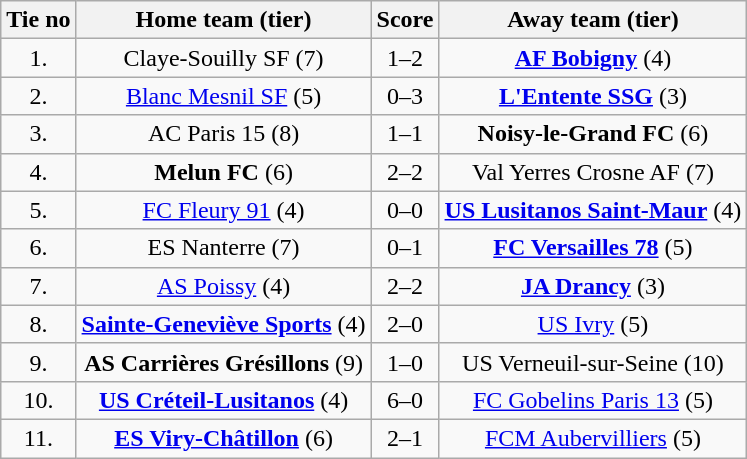<table class="wikitable" style="text-align: center">
<tr>
<th>Tie no</th>
<th>Home team (tier)</th>
<th>Score</th>
<th>Away team (tier)</th>
</tr>
<tr>
<td>1.</td>
<td>Claye-Souilly SF (7)</td>
<td>1–2</td>
<td><strong><a href='#'>AF Bobigny</a></strong> (4)</td>
</tr>
<tr>
<td>2.</td>
<td><a href='#'>Blanc Mesnil SF</a> (5)</td>
<td>0–3 </td>
<td><strong><a href='#'>L'Entente SSG</a></strong> (3)</td>
</tr>
<tr>
<td>3.</td>
<td>AC Paris 15 (8)</td>
<td>1–1 </td>
<td><strong>Noisy-le-Grand FC</strong> (6)</td>
</tr>
<tr>
<td>4.</td>
<td><strong>Melun FC</strong> (6)</td>
<td>2–2 </td>
<td>Val Yerres Crosne AF (7)</td>
</tr>
<tr>
<td>5.</td>
<td><a href='#'>FC Fleury 91</a> (4)</td>
<td>0–0 </td>
<td><strong><a href='#'>US Lusitanos Saint-Maur</a></strong> (4)</td>
</tr>
<tr>
<td>6.</td>
<td>ES Nanterre (7)</td>
<td>0–1</td>
<td><strong><a href='#'>FC Versailles 78</a></strong> (5)</td>
</tr>
<tr>
<td>7.</td>
<td><a href='#'>AS Poissy</a> (4)</td>
<td>2–2 </td>
<td><strong><a href='#'>JA Drancy</a></strong> (3)</td>
</tr>
<tr>
<td>8.</td>
<td><strong><a href='#'>Sainte-Geneviève Sports</a></strong> (4)</td>
<td>2–0</td>
<td><a href='#'>US Ivry</a> (5)</td>
</tr>
<tr>
<td>9.</td>
<td><strong>AS Carrières Grésillons</strong> (9)</td>
<td>1–0</td>
<td>US Verneuil-sur-Seine (10)</td>
</tr>
<tr>
<td>10.</td>
<td><strong><a href='#'>US Créteil-Lusitanos</a></strong> (4)</td>
<td>6–0</td>
<td><a href='#'>FC Gobelins Paris 13</a> (5)</td>
</tr>
<tr>
<td>11.</td>
<td><strong><a href='#'>ES Viry-Châtillon</a></strong> (6)</td>
<td>2–1</td>
<td><a href='#'>FCM Aubervilliers</a> (5)</td>
</tr>
</table>
